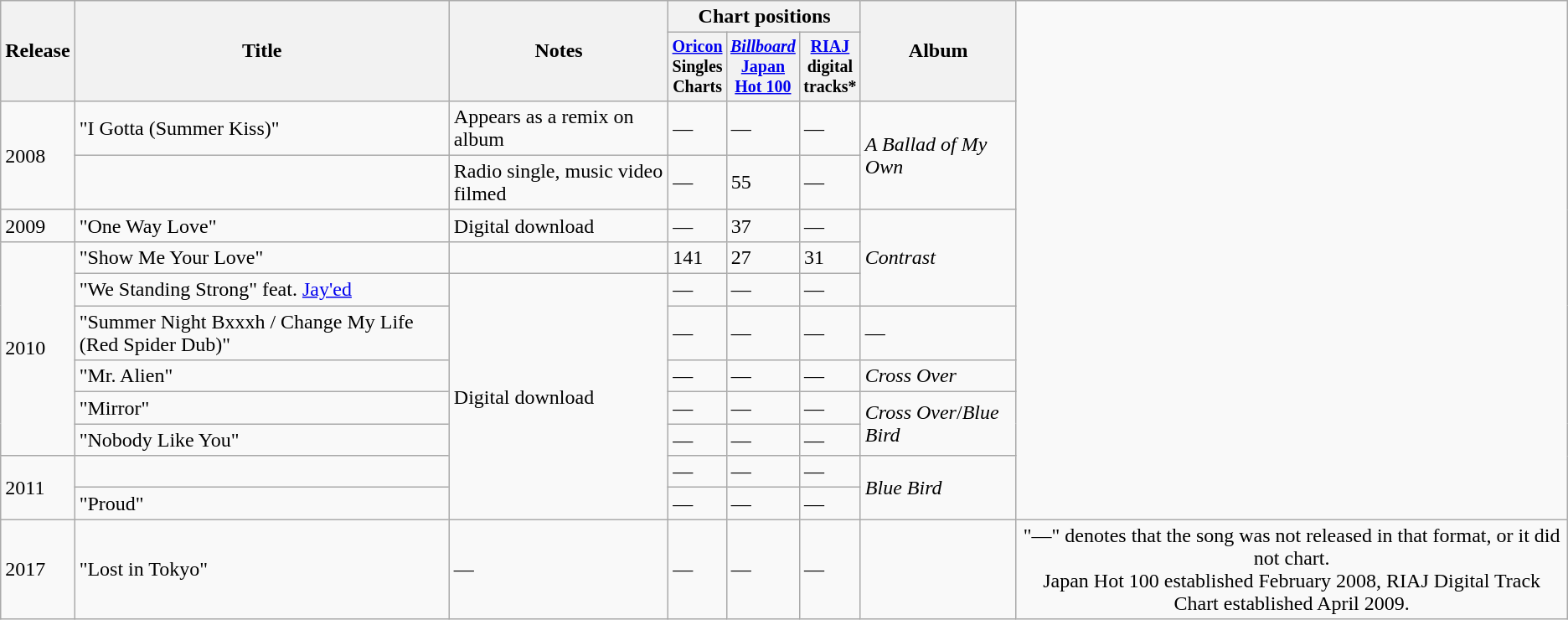<table class="wikitable">
<tr>
<th rowspan="2">Release</th>
<th rowspan="2">Title</th>
<th rowspan="2">Notes</th>
<th colspan="3">Chart positions</th>
<th rowspan="2">Album</th>
</tr>
<tr style="font-size:smaller;">
<th width="35"><a href='#'>Oricon</a> Singles Charts</th>
<th width="35"><em><a href='#'>Billboard</a></em> <a href='#'>Japan Hot 100</a></th>
<th width="35"><a href='#'>RIAJ</a> digital tracks*</th>
</tr>
<tr>
<td rowspan="2">2008</td>
<td align="left">"I Gotta (Summer Kiss)"</td>
<td align="left" rowspan="1">Appears as a remix on album</td>
<td>—</td>
<td>—</td>
<td>—</td>
<td align="left" rowspan="2"><em>A Ballad of My Own</em></td>
</tr>
<tr>
<td align="left"></td>
<td align="left" rowspan="1">Radio single, music video filmed</td>
<td>—</td>
<td>55</td>
<td>—</td>
</tr>
<tr>
<td rowspan="1">2009</td>
<td align="left">"One Way Love"</td>
<td align="left" rowspan="1">Digital download</td>
<td>—</td>
<td>37</td>
<td>—</td>
<td align="left" rowspan="3"><em>Contrast</em></td>
</tr>
<tr>
<td rowspan="6">2010</td>
<td align="left">"Show Me Your Love"</td>
<td align="left" rowspan="1"></td>
<td>141</td>
<td>27</td>
<td>31</td>
</tr>
<tr>
<td align="left">"We Standing Strong" feat. <a href='#'>Jay'ed</a></td>
<td align="left" rowspan="7">Digital download</td>
<td>—</td>
<td>—</td>
<td>—</td>
</tr>
<tr>
<td align="left">"Summer Night Bxxxh / Change My Life (Red Spider Dub)"</td>
<td>—</td>
<td>—</td>
<td>—</td>
<td align="left" rowspan="1">—</td>
</tr>
<tr>
<td align="left">"Mr. Alien"</td>
<td>—</td>
<td>—</td>
<td>—</td>
<td align="left" rowspan="1"><em>Cross Over</em></td>
</tr>
<tr>
<td align="left">"Mirror"</td>
<td>—</td>
<td>—</td>
<td>—</td>
<td align="left" rowspan="2"><em>Cross Over</em>/<em>Blue Bird</em></td>
</tr>
<tr>
<td align="left">"Nobody Like You"</td>
<td>—</td>
<td>—</td>
<td>—</td>
</tr>
<tr>
<td rowspan="2">2011</td>
<td align="left"></td>
<td>—</td>
<td>—</td>
<td>—</td>
<td align="left" rowspan="2"><em>Blue Bird</em></td>
</tr>
<tr>
<td align="left">"Proud"</td>
<td>—</td>
<td>—</td>
<td>—</td>
</tr>
<tr>
<td>2017</td>
<td align="left">"Lost in Tokyo"</td>
<td>—</td>
<td>—</td>
<td>—</td>
<td>—</td>
<td></td>
<td align="center" colspan="7">"—" denotes that the song was not released in that format, or it did not chart.<br>Japan Hot 100 established February 2008, RIAJ Digital Track Chart established April 2009.</td>
</tr>
</table>
